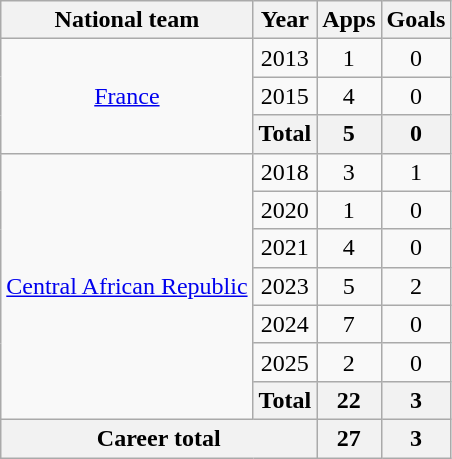<table class="wikitable" style="text-align:center">
<tr>
<th>National team</th>
<th>Year</th>
<th>Apps</th>
<th>Goals</th>
</tr>
<tr>
<td rowspan="3"><a href='#'>France</a></td>
<td>2013</td>
<td>1</td>
<td>0</td>
</tr>
<tr>
<td>2015</td>
<td>4</td>
<td>0</td>
</tr>
<tr>
<th>Total</th>
<th>5</th>
<th>0</th>
</tr>
<tr>
<td rowspan="7"><a href='#'>Central African Republic</a></td>
<td>2018</td>
<td>3</td>
<td>1</td>
</tr>
<tr>
<td>2020</td>
<td>1</td>
<td>0</td>
</tr>
<tr>
<td>2021</td>
<td>4</td>
<td>0</td>
</tr>
<tr>
<td>2023</td>
<td>5</td>
<td>2</td>
</tr>
<tr>
<td>2024</td>
<td>7</td>
<td>0</td>
</tr>
<tr>
<td>2025</td>
<td>2</td>
<td>0</td>
</tr>
<tr>
<th>Total</th>
<th>22</th>
<th>3</th>
</tr>
<tr>
<th colspan="2">Career total</th>
<th>27</th>
<th>3</th>
</tr>
</table>
